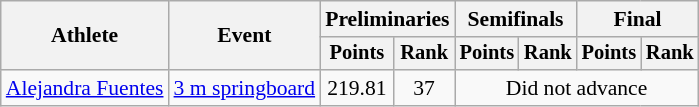<table class=wikitable style="font-size:90%">
<tr>
<th rowspan="2">Athlete</th>
<th rowspan="2">Event</th>
<th colspan="2">Preliminaries</th>
<th colspan="2">Semifinals</th>
<th colspan="2">Final</th>
</tr>
<tr style="font-size:95%">
<th>Points</th>
<th>Rank</th>
<th>Points</th>
<th>Rank</th>
<th>Points</th>
<th>Rank</th>
</tr>
<tr align=center>
<td align=left><a href='#'>Alejandra Fuentes</a></td>
<td align=left><a href='#'>3 m springboard</a></td>
<td>219.81</td>
<td>37</td>
<td colspan=4>Did not advance</td>
</tr>
</table>
